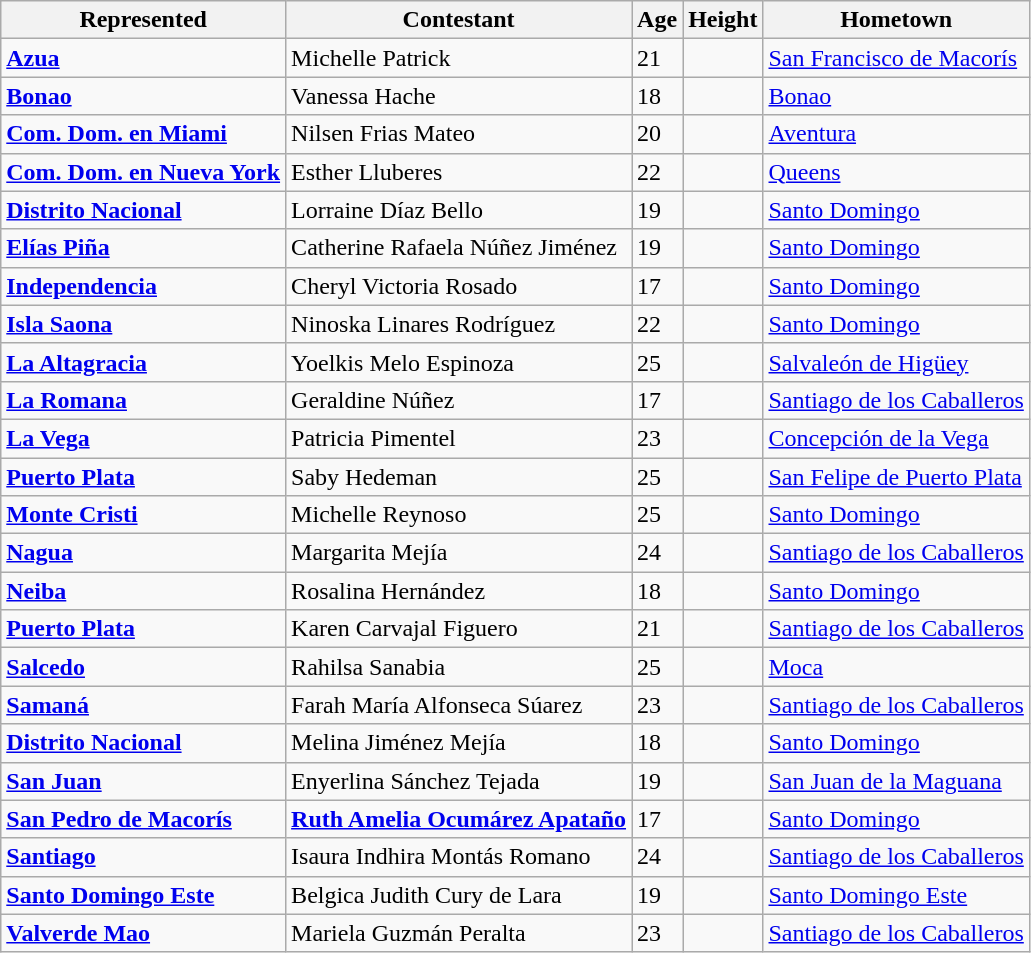<table class="sortable wikitable">
<tr>
<th>Represented</th>
<th>Contestant</th>
<th>Age</th>
<th>Height</th>
<th>Hometown</th>
</tr>
<tr>
<td><strong><a href='#'>Azua</a></strong></td>
<td>Michelle Patrick</td>
<td>21</td>
<td></td>
<td><a href='#'>San Francisco de Macorís</a></td>
</tr>
<tr>
<td><strong><a href='#'>Bonao</a></strong></td>
<td>Vanessa Hache</td>
<td>18</td>
<td></td>
<td><a href='#'>Bonao</a></td>
</tr>
<tr>
<td><strong><a href='#'>Com. Dom. en Miami</a></strong></td>
<td>Nilsen Frias Mateo</td>
<td>20</td>
<td></td>
<td><a href='#'>Aventura</a></td>
</tr>
<tr>
<td><strong><a href='#'>Com. Dom. en Nueva York</a></strong></td>
<td>Esther Lluberes</td>
<td>22</td>
<td></td>
<td><a href='#'>Queens</a></td>
</tr>
<tr>
<td><strong><a href='#'>Distrito Nacional</a></strong></td>
<td>Lorraine Díaz Bello</td>
<td>19</td>
<td></td>
<td><a href='#'>Santo Domingo</a></td>
</tr>
<tr>
<td><strong><a href='#'>Elías Piña</a></strong></td>
<td>Catherine Rafaela Núñez Jiménez</td>
<td>19</td>
<td></td>
<td><a href='#'>Santo Domingo</a></td>
</tr>
<tr>
<td><strong><a href='#'>Independencia</a></strong></td>
<td>Cheryl Victoria Rosado</td>
<td>17</td>
<td></td>
<td><a href='#'>Santo Domingo</a></td>
</tr>
<tr>
<td><strong><a href='#'>Isla Saona</a></strong></td>
<td>Ninoska Linares Rodríguez</td>
<td>22</td>
<td></td>
<td><a href='#'>Santo Domingo</a></td>
</tr>
<tr>
<td><strong><a href='#'>La Altagracia</a></strong></td>
<td>Yoelkis Melo Espinoza</td>
<td>25</td>
<td></td>
<td><a href='#'>Salvaleón de Higüey</a></td>
</tr>
<tr>
<td><strong><a href='#'>La Romana</a></strong></td>
<td>Geraldine Núñez</td>
<td>17</td>
<td></td>
<td><a href='#'>Santiago de los Caballeros</a></td>
</tr>
<tr>
<td><strong><a href='#'>La Vega</a></strong></td>
<td>Patricia Pimentel</td>
<td>23</td>
<td></td>
<td><a href='#'>Concepción de la Vega</a></td>
</tr>
<tr>
<td><strong><a href='#'>Puerto Plata</a></strong></td>
<td>Saby Hedeman</td>
<td>25</td>
<td></td>
<td><a href='#'>San Felipe de Puerto Plata</a></td>
</tr>
<tr>
<td><strong><a href='#'>Monte Cristi</a></strong></td>
<td>Michelle Reynoso</td>
<td>25</td>
<td></td>
<td><a href='#'>Santo Domingo</a></td>
</tr>
<tr>
<td><strong><a href='#'>Nagua</a></strong></td>
<td>Margarita Mejía</td>
<td>24</td>
<td></td>
<td><a href='#'>Santiago de los Caballeros</a></td>
</tr>
<tr>
<td><strong><a href='#'>Neiba</a></strong></td>
<td>Rosalina Hernández</td>
<td>18</td>
<td></td>
<td><a href='#'>Santo Domingo</a></td>
</tr>
<tr>
<td><strong><a href='#'>Puerto Plata</a></strong></td>
<td>Karen Carvajal Figuero</td>
<td>21</td>
<td></td>
<td><a href='#'>Santiago de los Caballeros</a></td>
</tr>
<tr>
<td><strong><a href='#'>Salcedo</a></strong></td>
<td>Rahilsa Sanabia</td>
<td>25</td>
<td></td>
<td><a href='#'>Moca</a></td>
</tr>
<tr>
<td><strong><a href='#'>Samaná</a></strong></td>
<td>Farah María Alfonseca Súarez</td>
<td>23</td>
<td></td>
<td><a href='#'>Santiago de los Caballeros</a></td>
</tr>
<tr>
<td><strong><a href='#'>Distrito Nacional</a></strong></td>
<td>Melina Jiménez Mejía</td>
<td>18</td>
<td></td>
<td><a href='#'>Santo Domingo</a></td>
</tr>
<tr>
<td><strong><a href='#'>San Juan</a></strong></td>
<td>Enyerlina Sánchez Tejada</td>
<td>19</td>
<td></td>
<td><a href='#'>San Juan de la Maguana</a></td>
</tr>
<tr>
<td><strong><a href='#'>San Pedro de Macorís</a></strong></td>
<td><strong><a href='#'>Ruth Amelia Ocumárez Apataño</a></strong></td>
<td>17</td>
<td></td>
<td><a href='#'>Santo Domingo</a></td>
</tr>
<tr>
<td><strong><a href='#'>Santiago</a></strong></td>
<td>Isaura Indhira Montás Romano</td>
<td>24</td>
<td></td>
<td><a href='#'>Santiago de los Caballeros</a></td>
</tr>
<tr>
<td><strong><a href='#'>Santo Domingo Este</a></strong></td>
<td>Belgica Judith Cury de Lara</td>
<td>19</td>
<td></td>
<td><a href='#'>Santo Domingo Este</a></td>
</tr>
<tr>
<td><strong><a href='#'>Valverde Mao</a></strong></td>
<td>Mariela Guzmán Peralta</td>
<td>23</td>
<td></td>
<td><a href='#'>Santiago de los Caballeros</a></td>
</tr>
</table>
